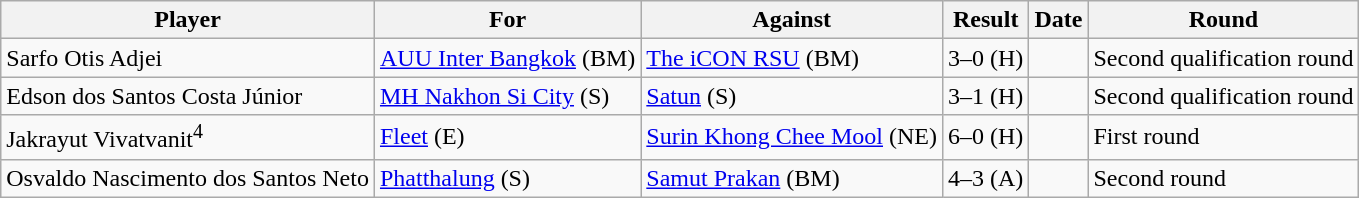<table class="wikitable sortable">
<tr>
<th>Player</th>
<th>For</th>
<th>Against</th>
<th align=center>Result</th>
<th>Date</th>
<th>Round</th>
</tr>
<tr>
<td> Sarfo Otis Adjei</td>
<td><a href='#'>AUU Inter Bangkok</a> (BM)</td>
<td><a href='#'>The iCON RSU</a> (BM)</td>
<td>3–0 (H)</td>
<td></td>
<td>Second qualification round</td>
</tr>
<tr>
<td> Edson dos Santos Costa Júnior</td>
<td><a href='#'>MH Nakhon Si City</a> (S)</td>
<td><a href='#'>Satun</a> (S)</td>
<td>3–1 (H)</td>
<td></td>
<td>Second qualification round</td>
</tr>
<tr>
<td> Jakrayut Vivatvanit<sup>4</sup></td>
<td><a href='#'>Fleet</a> (E)</td>
<td><a href='#'>Surin Khong Chee Mool</a> (NE)</td>
<td>6–0 (H)</td>
<td></td>
<td>First round</td>
</tr>
<tr>
<td> Osvaldo Nascimento dos Santos Neto</td>
<td><a href='#'>Phatthalung</a> (S)</td>
<td><a href='#'>Samut Prakan</a> (BM)</td>
<td>4–3 (A)</td>
<td></td>
<td>Second round</td>
</tr>
</table>
